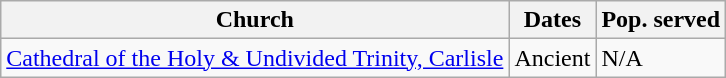<table class="wikitable">
<tr>
<th>Church</th>
<th>Dates</th>
<th>Pop. served</th>
</tr>
<tr>
<td><a href='#'>Cathedral of the Holy & Undivided Trinity, Carlisle</a></td>
<td>Ancient</td>
<td>N/A</td>
</tr>
</table>
